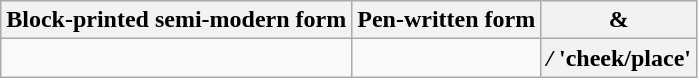<table class="wikitable" style="text-align: center">
<tr>
<th>Block-printed semi-modern form</th>
<th>Pen-written form</th>
<th><em></em> & </th>
</tr>
<tr>
<td></td>
<td></td>
<th><em>/</em> 'cheek/place'</th>
</tr>
</table>
